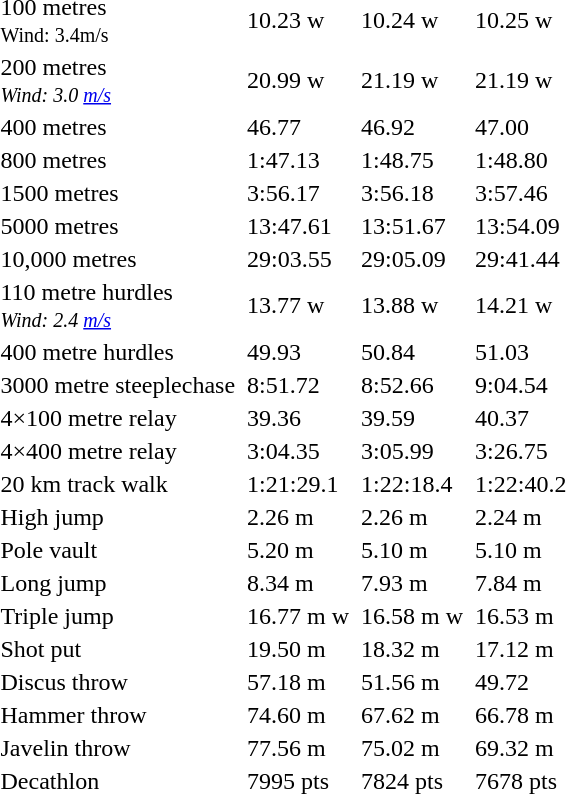<table>
<tr>
<td>100 metres<br><small>Wind: 3.4m/s</small></td>
<td></td>
<td>10.23 w</td>
<td></td>
<td>10.24 w</td>
<td></td>
<td>10.25 w</td>
</tr>
<tr>
<td>200 metres<br><small><em>Wind: 3.0 <a href='#'>m/s</a></em></small></td>
<td></td>
<td>20.99 w</td>
<td></td>
<td>21.19 w</td>
<td></td>
<td>21.19 w</td>
</tr>
<tr>
<td>400 metres</td>
<td></td>
<td>46.77</td>
<td></td>
<td>46.92</td>
<td></td>
<td>47.00</td>
</tr>
<tr>
<td>800 metres</td>
<td></td>
<td>1:47.13</td>
<td></td>
<td>1:48.75</td>
<td></td>
<td>1:48.80</td>
</tr>
<tr>
<td>1500 metres</td>
<td></td>
<td>3:56.17</td>
<td></td>
<td>3:56.18</td>
<td></td>
<td>3:57.46</td>
</tr>
<tr>
<td>5000 metres</td>
<td></td>
<td>13:47.61</td>
<td></td>
<td>13:51.67</td>
<td></td>
<td>13:54.09</td>
</tr>
<tr>
<td>10,000 metres</td>
<td></td>
<td>29:03.55</td>
<td></td>
<td>29:05.09</td>
<td></td>
<td>29:41.44</td>
</tr>
<tr>
<td>110 metre hurdles<br><small><em>Wind: 2.4 <a href='#'>m/s</a></em></small></td>
<td></td>
<td>13.77 w</td>
<td></td>
<td>13.88 w</td>
<td></td>
<td>14.21 w</td>
</tr>
<tr>
<td>400 metre hurdles</td>
<td></td>
<td>49.93</td>
<td></td>
<td>50.84</td>
<td></td>
<td>51.03</td>
</tr>
<tr>
<td>3000 metre steeplechase</td>
<td></td>
<td>8:51.72</td>
<td></td>
<td>8:52.66</td>
<td></td>
<td>9:04.54</td>
</tr>
<tr>
<td>4×100 metre relay</td>
<td></td>
<td>39.36</td>
<td></td>
<td>39.59</td>
<td></td>
<td>40.37</td>
</tr>
<tr>
<td>4×400 metre relay</td>
<td></td>
<td>3:04.35</td>
<td></td>
<td>3:05.99</td>
<td></td>
<td>3:26.75</td>
</tr>
<tr>
<td>20 km track walk</td>
<td></td>
<td>1:21:29.1</td>
<td></td>
<td>1:22:18.4</td>
<td></td>
<td>1:22:40.2</td>
</tr>
<tr>
<td>High jump</td>
<td></td>
<td>2.26 m</td>
<td></td>
<td>2.26 m</td>
<td></td>
<td>2.24 m</td>
</tr>
<tr>
<td>Pole vault</td>
<td></td>
<td>5.20 m</td>
<td></td>
<td>5.10 m</td>
<td></td>
<td>5.10 m</td>
</tr>
<tr>
<td>Long jump</td>
<td></td>
<td>8.34 m</td>
<td></td>
<td>7.93 m</td>
<td></td>
<td>7.84 m</td>
</tr>
<tr>
<td>Triple jump</td>
<td></td>
<td>16.77 m w</td>
<td></td>
<td>16.58 m w</td>
<td></td>
<td>16.53 m</td>
</tr>
<tr>
<td>Shot put</td>
<td></td>
<td>19.50 m</td>
<td></td>
<td>18.32 m</td>
<td></td>
<td>17.12 m</td>
</tr>
<tr>
<td>Discus throw</td>
<td></td>
<td>57.18 m</td>
<td></td>
<td>51.56 m</td>
<td></td>
<td>49.72</td>
</tr>
<tr>
<td>Hammer throw</td>
<td></td>
<td>74.60 m</td>
<td></td>
<td>67.62 m</td>
<td></td>
<td>66.78 m</td>
</tr>
<tr>
<td>Javelin throw</td>
<td></td>
<td>77.56 m</td>
<td></td>
<td>75.02 m</td>
<td></td>
<td>69.32 m</td>
</tr>
<tr>
<td>Decathlon</td>
<td></td>
<td>7995 pts</td>
<td></td>
<td>7824 pts</td>
<td></td>
<td>7678 pts</td>
</tr>
</table>
